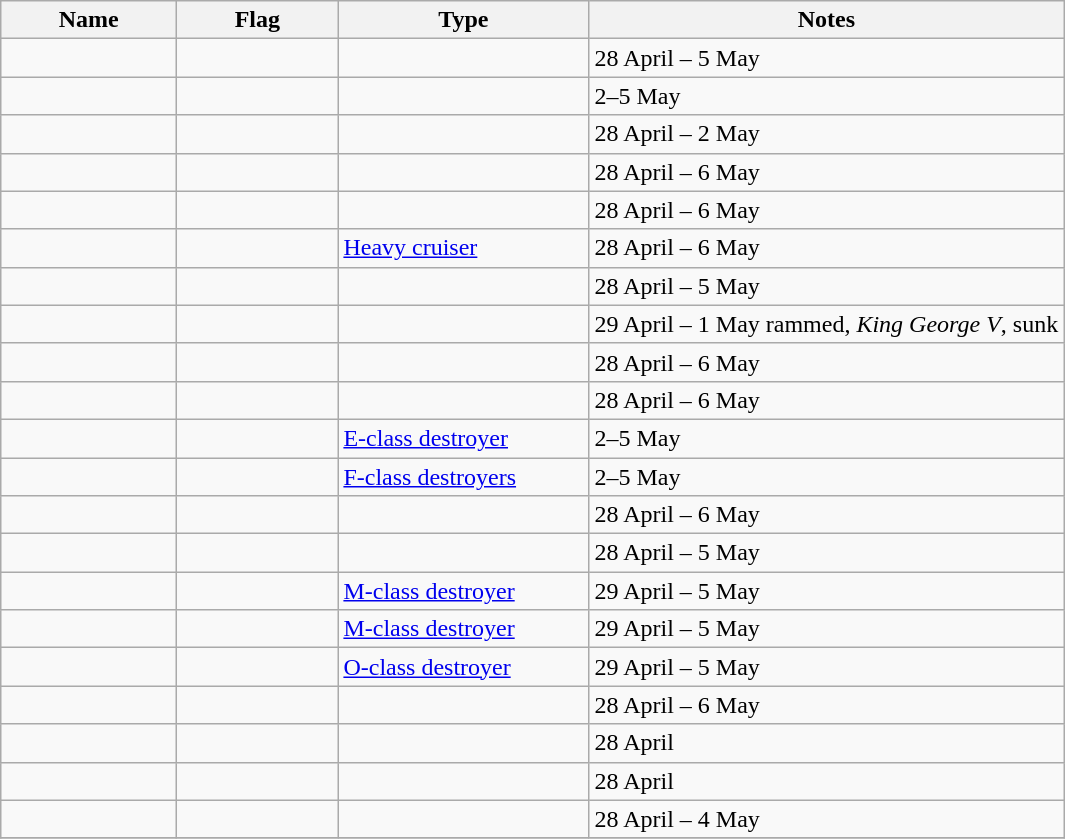<table class="wikitable sortable">
<tr>
<th scope="col" width="110px">Name</th>
<th scope="col" width="100px">Flag</th>
<th scope="col" width="160px">Type</th>
<th>Notes</th>
</tr>
<tr>
<td align="left"></td>
<td align="left"></td>
<td align="left"></td>
<td align="left">28 April – 5 May</td>
</tr>
<tr>
<td align="left"></td>
<td align="left"></td>
<td align="left"></td>
<td align="left">2–5 May</td>
</tr>
<tr>
<td align="left"></td>
<td align="left"></td>
<td align="left"></td>
<td align="left">28 April – 2 May</td>
</tr>
<tr>
<td align="left"></td>
<td align="left"></td>
<td align="left"></td>
<td align="left">28 April – 6 May</td>
</tr>
<tr>
<td align="left"></td>
<td align="left"></td>
<td align="left"></td>
<td align="left">28 April – 6 May</td>
</tr>
<tr>
<td align="left"></td>
<td align="left"></td>
<td align="left"><a href='#'>Heavy cruiser</a></td>
<td align="left">28 April – 6 May</td>
</tr>
<tr>
<td align="left"></td>
<td align="left"></td>
<td align="left"></td>
<td align="left">28 April – 5 May</td>
</tr>
<tr>
<td align="left"></td>
<td align="left"></td>
<td align="left"></td>
<td align="left">29 April – 1 May rammed, <em>King George V</em>, sunk</td>
</tr>
<tr>
<td align="left"></td>
<td align="left"></td>
<td align="left"></td>
<td align="left">28 April – 6 May</td>
</tr>
<tr>
<td align="left"></td>
<td align="left"></td>
<td align="left"></td>
<td align="left">28 April – 6 May</td>
</tr>
<tr>
<td align="left"></td>
<td align="left"></td>
<td align="left"><a href='#'>E-class destroyer</a></td>
<td align="left">2–5 May</td>
</tr>
<tr>
<td align="left"></td>
<td align="left"></td>
<td align="left"><a href='#'>F-class destroyers</a></td>
<td align="left">2–5 May</td>
</tr>
<tr>
<td align="left"></td>
<td align="left"></td>
<td align="left"></td>
<td align="left">28 April – 6 May</td>
</tr>
<tr>
<td align="left"></td>
<td align="left"></td>
<td align="left"></td>
<td align="left">28 April – 5 May</td>
</tr>
<tr>
<td align="left"></td>
<td align="left"></td>
<td align="left"><a href='#'>M-class destroyer</a></td>
<td align="left">29 April – 5 May</td>
</tr>
<tr>
<td align="left"></td>
<td align="left"></td>
<td align="left"><a href='#'>M-class destroyer</a></td>
<td align="left">29 April – 5 May</td>
</tr>
<tr>
<td align="left"></td>
<td align="left"></td>
<td align="left"><a href='#'>O-class destroyer</a></td>
<td align="left">29 April – 5 May</td>
</tr>
<tr>
<td align="left"></td>
<td align="left"></td>
<td align="left"></td>
<td align="left">28 April – 6 May</td>
</tr>
<tr>
<td align="left"></td>
<td align="left"></td>
<td align="left"></td>
<td align="left">28 April</td>
</tr>
<tr>
<td align="left"></td>
<td align="left"></td>
<td align="left"></td>
<td align="left">28 April</td>
</tr>
<tr>
<td align="left"></td>
<td align="left"></td>
<td align="left"></td>
<td align="left">28 April – 4 May</td>
</tr>
<tr>
</tr>
</table>
